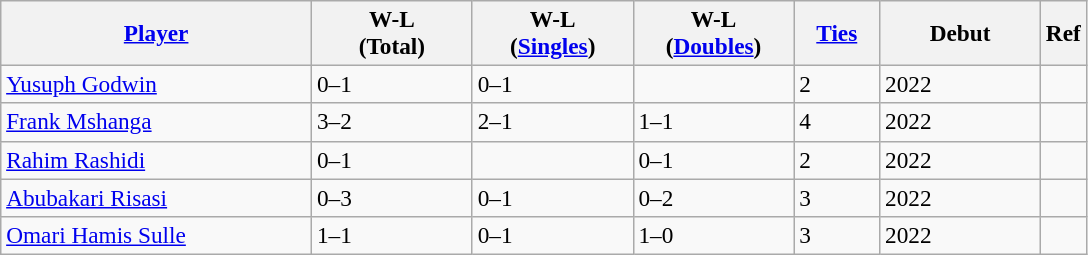<table class="wikitable sortable" style=font-size:97%>
<tr>
<th width=200><a href='#'>Player</a></th>
<th width=100>W-L<br>(Total)</th>
<th width=100>W-L<br>(<a href='#'>Singles</a>)</th>
<th width=100>W-L<br>(<a href='#'>Doubles</a>)</th>
<th width=50><a href='#'>Ties</a></th>
<th width=100>Debut</th>
<th>Ref</th>
</tr>
<tr>
<td><a href='#'>Yusuph Godwin</a></td>
<td>0–1</td>
<td>0–1</td>
<td></td>
<td>2</td>
<td>2022</td>
<td></td>
</tr>
<tr>
<td><a href='#'>Frank Mshanga</a></td>
<td>3–2</td>
<td>2–1</td>
<td>1–1</td>
<td>4</td>
<td>2022</td>
<td></td>
</tr>
<tr>
<td><a href='#'>Rahim Rashidi</a></td>
<td>0–1</td>
<td></td>
<td>0–1</td>
<td>2</td>
<td>2022</td>
<td></td>
</tr>
<tr>
<td><a href='#'>Abubakari Risasi</a></td>
<td>0–3</td>
<td>0–1</td>
<td>0–2</td>
<td>3</td>
<td>2022</td>
<td></td>
</tr>
<tr>
<td><a href='#'>Omari Hamis Sulle</a></td>
<td>1–1</td>
<td>0–1</td>
<td>1–0</td>
<td>3</td>
<td>2022</td>
<td></td>
</tr>
</table>
